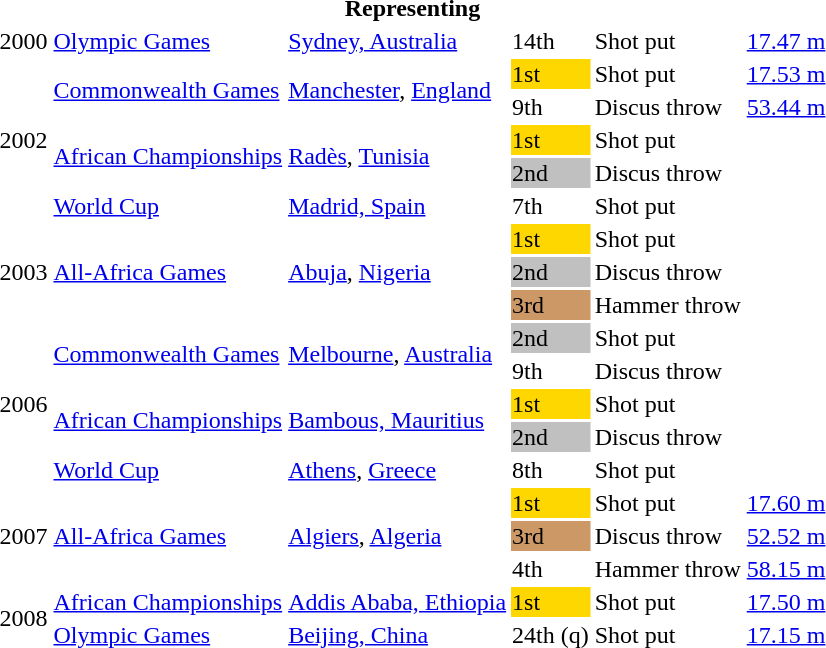<table>
<tr>
<th colspan="6">Representing </th>
</tr>
<tr>
<td>2000</td>
<td><a href='#'>Olympic Games</a></td>
<td><a href='#'>Sydney, Australia</a></td>
<td>14th</td>
<td>Shot put</td>
<td><a href='#'>17.47 m</a></td>
</tr>
<tr>
<td rowspan=5>2002</td>
<td rowspan=2><a href='#'>Commonwealth Games</a></td>
<td rowspan=2><a href='#'>Manchester</a>, <a href='#'>England</a></td>
<td bgcolor="gold">1st</td>
<td>Shot put</td>
<td><a href='#'>17.53 m</a></td>
</tr>
<tr>
<td>9th</td>
<td>Discus throw</td>
<td><a href='#'>53.44 m</a></td>
</tr>
<tr>
<td rowspan=2><a href='#'>African Championships</a></td>
<td rowspan=2><a href='#'>Radès</a>, <a href='#'>Tunisia</a></td>
<td bgcolor="gold">1st</td>
<td>Shot put</td>
<td></td>
</tr>
<tr>
<td bgcolor="silver">2nd</td>
<td>Discus throw</td>
<td></td>
</tr>
<tr>
<td><a href='#'>World Cup</a></td>
<td><a href='#'>Madrid, Spain</a></td>
<td>7th</td>
<td>Shot put</td>
<td></td>
</tr>
<tr>
<td rowspan=3>2003</td>
<td rowspan=3><a href='#'>All-Africa Games</a></td>
<td rowspan=3><a href='#'>Abuja</a>, <a href='#'>Nigeria</a></td>
<td bgcolor="gold">1st</td>
<td>Shot put</td>
<td></td>
</tr>
<tr>
<td bgcolor="silver">2nd</td>
<td>Discus throw</td>
<td></td>
</tr>
<tr>
<td bgcolor="cc9966">3rd</td>
<td>Hammer throw</td>
<td></td>
</tr>
<tr>
<td rowspan=5>2006</td>
<td rowspan=2><a href='#'>Commonwealth Games</a></td>
<td rowspan=2><a href='#'>Melbourne</a>, <a href='#'>Australia</a></td>
<td bgcolor="silver">2nd</td>
<td>Shot put</td>
<td></td>
</tr>
<tr>
<td>9th</td>
<td>Discus throw</td>
<td></td>
</tr>
<tr>
<td rowspan=2><a href='#'>African Championships</a></td>
<td rowspan=2><a href='#'>Bambous, Mauritius</a></td>
<td bgcolor="gold">1st</td>
<td>Shot put</td>
<td></td>
</tr>
<tr>
<td bgcolor="silver">2nd</td>
<td>Discus throw</td>
<td></td>
</tr>
<tr>
<td><a href='#'>World Cup</a></td>
<td><a href='#'>Athens</a>, <a href='#'>Greece</a></td>
<td>8th</td>
<td>Shot put</td>
<td></td>
</tr>
<tr>
<td rowspan=3>2007</td>
<td rowspan=3><a href='#'>All-Africa Games</a></td>
<td rowspan=3><a href='#'>Algiers</a>, <a href='#'>Algeria</a></td>
<td bgcolor="gold">1st</td>
<td>Shot put</td>
<td><a href='#'>17.60 m</a></td>
</tr>
<tr>
<td bgcolor="cc9966">3rd</td>
<td>Discus throw</td>
<td><a href='#'>52.52 m</a></td>
</tr>
<tr>
<td>4th</td>
<td>Hammer throw</td>
<td><a href='#'>58.15 m</a></td>
</tr>
<tr>
<td rowspan=2>2008</td>
<td><a href='#'>African Championships</a></td>
<td><a href='#'>Addis Ababa, Ethiopia</a></td>
<td bgcolor="gold">1st</td>
<td>Shot put</td>
<td><a href='#'>17.50 m</a></td>
</tr>
<tr>
<td><a href='#'>Olympic Games</a></td>
<td><a href='#'>Beijing, China</a></td>
<td>24th (q)</td>
<td>Shot put</td>
<td><a href='#'>17.15 m</a></td>
</tr>
</table>
